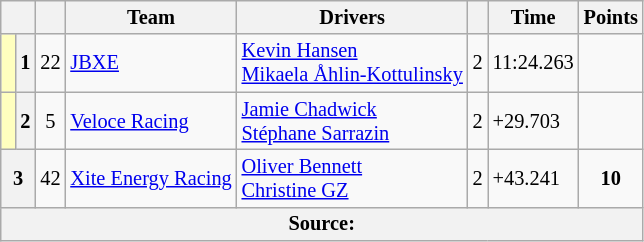<table class="wikitable" style="font-size: 85%">
<tr>
<th scope="col" colspan="2"></th>
<th scope="col"></th>
<th scope="col">Team</th>
<th scope="col">Drivers</th>
<th scope="col"></th>
<th scope="col">Time</th>
<th scope="col">Points</th>
</tr>
<tr>
<td style="background-color:#FFFFBF"> </td>
<th scope=row>1</th>
<td align=center>22</td>
<td> <a href='#'>JBXE</a></td>
<td> <a href='#'>Kevin Hansen</a><br> <a href='#'>Mikaela Åhlin-Kottulinsky</a></td>
<td>2</td>
<td>11:24.263</td>
<td></td>
</tr>
<tr>
<td style="background-color:#FFFFBF"> </td>
<th scope=row>2</th>
<td align=center>5</td>
<td> <a href='#'>Veloce Racing</a></td>
<td> <a href='#'>Jamie Chadwick</a><br> <a href='#'>Stéphane Sarrazin</a></td>
<td>2</td>
<td>+29.703</td>
<td align=center></td>
</tr>
<tr>
<th scope=row colspan=2>3</th>
<td align=center>42</td>
<td> <a href='#'>Xite Energy Racing</a></td>
<td> <a href='#'>Oliver Bennett</a><br> <a href='#'>Christine GZ</a></td>
<td>2</td>
<td>+43.241</td>
<td align=center><strong>10</strong></td>
</tr>
<tr>
<th colspan="8">Source:</th>
</tr>
</table>
